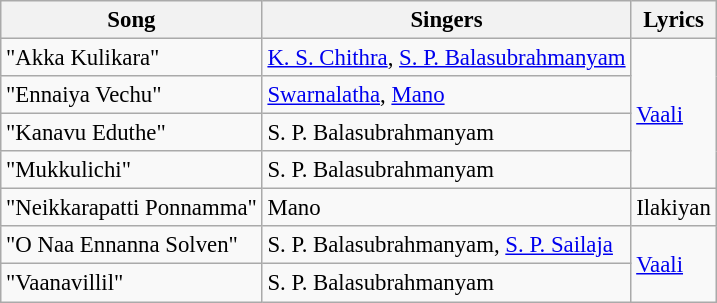<table class="wikitable" style="font-size:95%;">
<tr>
<th>Song</th>
<th>Singers</th>
<th>Lyrics</th>
</tr>
<tr>
<td>"Akka Kulikara"</td>
<td><a href='#'>K. S. Chithra</a>, <a href='#'>S. P. Balasubrahmanyam</a></td>
<td rowspan=4><a href='#'>Vaali</a></td>
</tr>
<tr>
<td>"Ennaiya Vechu"</td>
<td><a href='#'>Swarnalatha</a>, <a href='#'>Mano</a></td>
</tr>
<tr>
<td>"Kanavu Eduthe"</td>
<td>S. P. Balasubrahmanyam</td>
</tr>
<tr>
<td>"Mukkulichi"</td>
<td>S. P. Balasubrahmanyam</td>
</tr>
<tr>
<td>"Neikkarapatti Ponnamma"</td>
<td>Mano</td>
<td>Ilakiyan</td>
</tr>
<tr>
<td>"O Naa Ennanna Solven"</td>
<td>S. P. Balasubrahmanyam, <a href='#'>S. P. Sailaja</a></td>
<td rowspan=2><a href='#'>Vaali</a></td>
</tr>
<tr>
<td>"Vaanavillil"</td>
<td>S. P. Balasubrahmanyam</td>
</tr>
</table>
